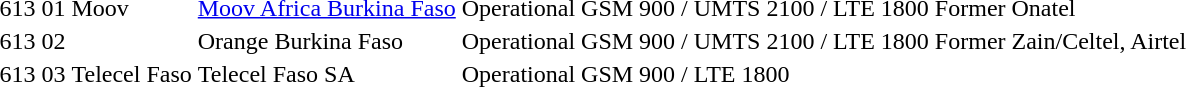<table>
<tr>
<td>613</td>
<td>01</td>
<td>Moov</td>
<td><a href='#'>Moov Africa Burkina Faso</a></td>
<td>Operational</td>
<td>GSM 900 / UMTS 2100 / LTE 1800</td>
<td>Former Onatel</td>
</tr>
<tr>
<td>613</td>
<td>02</td>
<td></td>
<td>Orange Burkina Faso</td>
<td>Operational</td>
<td>GSM 900 / UMTS 2100 / LTE 1800</td>
<td>Former Zain/Celtel, Airtel</td>
</tr>
<tr>
<td>613</td>
<td>03</td>
<td>Telecel Faso</td>
<td>Telecel Faso SA</td>
<td>Operational</td>
<td>GSM 900 / LTE 1800</td>
<td></td>
</tr>
</table>
